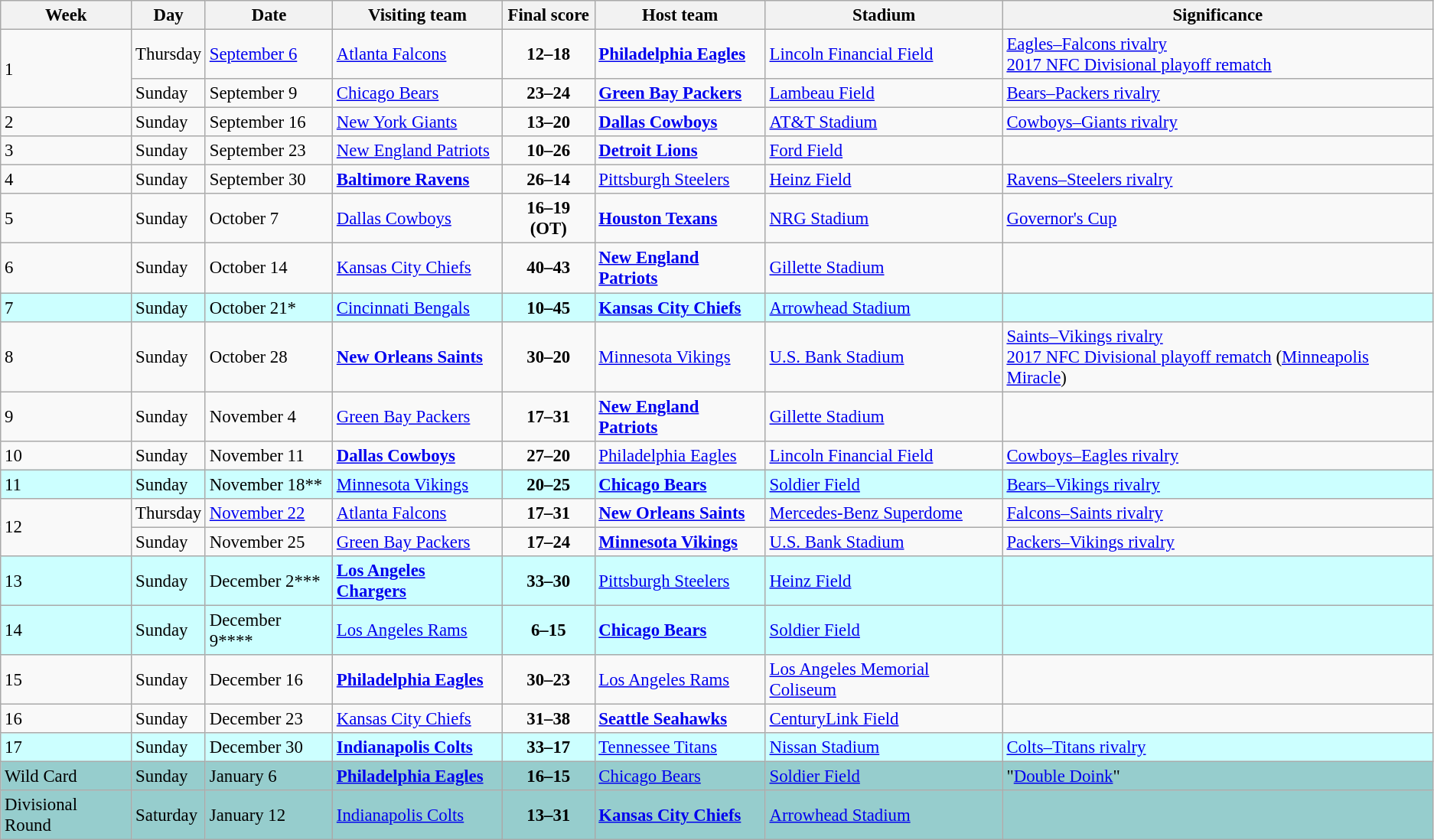<table class="wikitable" style="font-size: 95%;">
<tr>
<th>Week</th>
<th>Day</th>
<th>Date</th>
<th>Visiting team</th>
<th>Final score</th>
<th>Host team</th>
<th>Stadium</th>
<th>Significance</th>
</tr>
<tr>
<td rowspan="2">1</td>
<td>Thursday</td>
<td><a href='#'>September 6</a></td>
<td><a href='#'>Atlanta Falcons</a></td>
<td align="center"><strong>12–18</strong></td>
<td><strong><a href='#'>Philadelphia Eagles</a></strong></td>
<td><a href='#'>Lincoln Financial Field</a></td>
<td><a href='#'>Eagles–Falcons rivalry</a><br><a href='#'>2017 NFC Divisional playoff rematch</a></td>
</tr>
<tr>
<td>Sunday</td>
<td>September 9</td>
<td><a href='#'>Chicago Bears</a></td>
<td align="center"><strong>23–24</strong></td>
<td><strong><a href='#'>Green Bay Packers</a></strong></td>
<td><a href='#'>Lambeau Field</a></td>
<td><a href='#'>Bears–Packers rivalry</a></td>
</tr>
<tr>
<td>2</td>
<td>Sunday</td>
<td>September 16</td>
<td><a href='#'>New York Giants</a></td>
<td align="center"><strong>13–20</strong></td>
<td><strong><a href='#'>Dallas Cowboys</a></strong></td>
<td><a href='#'>AT&T Stadium</a></td>
<td><a href='#'>Cowboys–Giants rivalry</a></td>
</tr>
<tr>
<td>3</td>
<td>Sunday</td>
<td>September 23</td>
<td><a href='#'>New England Patriots</a></td>
<td align="center"><strong>10–26</strong></td>
<td><strong><a href='#'>Detroit Lions</a></strong></td>
<td><a href='#'>Ford Field</a></td>
<td></td>
</tr>
<tr>
<td>4</td>
<td>Sunday</td>
<td>September 30</td>
<td><strong><a href='#'>Baltimore Ravens</a></strong></td>
<td align="center"><strong>26–14</strong></td>
<td><a href='#'>Pittsburgh Steelers</a></td>
<td><a href='#'>Heinz Field</a></td>
<td><a href='#'>Ravens–Steelers rivalry</a></td>
</tr>
<tr>
<td>5</td>
<td>Sunday</td>
<td>October 7</td>
<td><a href='#'>Dallas Cowboys</a></td>
<td align="center"><strong>16–19 (OT)</strong></td>
<td><strong><a href='#'>Houston Texans</a></strong></td>
<td><a href='#'>NRG Stadium</a></td>
<td><a href='#'>Governor's Cup</a></td>
</tr>
<tr>
<td>6</td>
<td>Sunday</td>
<td>October 14</td>
<td><a href='#'>Kansas City Chiefs</a></td>
<td align="center"><strong>40–43</strong></td>
<td><strong><a href='#'>New England Patriots</a></strong></td>
<td><a href='#'>Gillette Stadium</a></td>
<td></td>
</tr>
<tr bgcolor="#ccffff">
<td>7</td>
<td>Sunday</td>
<td>October 21*</td>
<td><a href='#'>Cincinnati Bengals</a></td>
<td align="center"><strong>10–45</strong></td>
<td><strong><a href='#'>Kansas City Chiefs</a></strong></td>
<td><a href='#'>Arrowhead Stadium</a></td>
<td></td>
</tr>
<tr>
<td>8</td>
<td>Sunday</td>
<td>October 28</td>
<td><strong><a href='#'>New Orleans Saints</a></strong></td>
<td align="center"><strong>30–20</strong></td>
<td><a href='#'>Minnesota Vikings</a></td>
<td><a href='#'>U.S. Bank Stadium</a></td>
<td><a href='#'>Saints–Vikings rivalry</a><br><a href='#'>2017 NFC Divisional playoff rematch</a> (<a href='#'>Minneapolis Miracle</a>)</td>
</tr>
<tr>
<td>9</td>
<td>Sunday</td>
<td>November 4</td>
<td><a href='#'>Green Bay Packers</a></td>
<td align="center"><strong>17–31</strong></td>
<td><strong><a href='#'>New England Patriots</a></strong></td>
<td><a href='#'>Gillette Stadium</a></td>
<td></td>
</tr>
<tr>
<td>10</td>
<td>Sunday</td>
<td>November 11</td>
<td><strong><a href='#'>Dallas Cowboys</a></strong></td>
<td align="center"><strong>27–20</strong></td>
<td><a href='#'>Philadelphia Eagles</a></td>
<td><a href='#'>Lincoln Financial Field</a></td>
<td><a href='#'>Cowboys–Eagles rivalry</a></td>
</tr>
<tr bgcolor="#ccffff">
<td>11</td>
<td>Sunday</td>
<td>November 18**</td>
<td><a href='#'>Minnesota Vikings</a></td>
<td align="center"><strong>20–25</strong></td>
<td><strong><a href='#'>Chicago Bears</a></strong></td>
<td><a href='#'>Soldier Field</a></td>
<td><a href='#'>Bears–Vikings rivalry</a></td>
</tr>
<tr>
<td rowspan="2">12</td>
<td>Thursday</td>
<td><a href='#'>November 22</a></td>
<td><a href='#'>Atlanta Falcons</a></td>
<td align="center"><strong>17–31</strong></td>
<td><strong><a href='#'>New Orleans Saints</a></strong></td>
<td><a href='#'>Mercedes-Benz Superdome</a></td>
<td><a href='#'>Falcons–Saints rivalry</a></td>
</tr>
<tr>
<td>Sunday</td>
<td>November 25</td>
<td><a href='#'>Green Bay Packers</a></td>
<td align="center"><strong>17–24</strong></td>
<td><strong><a href='#'>Minnesota Vikings</a></strong></td>
<td><a href='#'>U.S. Bank Stadium</a></td>
<td><a href='#'>Packers–Vikings rivalry</a></td>
</tr>
<tr bgcolor="ccffff">
<td>13</td>
<td>Sunday</td>
<td>December 2***</td>
<td><strong><a href='#'>Los Angeles Chargers</a></strong></td>
<td align="center"><strong>33–30</strong></td>
<td><a href='#'>Pittsburgh Steelers</a></td>
<td><a href='#'>Heinz Field</a></td>
<td></td>
</tr>
<tr bgcolor="ccffff">
<td>14</td>
<td>Sunday</td>
<td>December 9****</td>
<td><a href='#'>Los Angeles Rams</a></td>
<td align="center"><strong>6–15</strong></td>
<td><strong><a href='#'>Chicago Bears</a></strong></td>
<td><a href='#'>Soldier Field</a></td>
<td></td>
</tr>
<tr>
<td>15</td>
<td>Sunday</td>
<td>December 16</td>
<td><strong><a href='#'>Philadelphia Eagles</a></strong></td>
<td align="center"><strong>30–23</strong></td>
<td><a href='#'>Los Angeles Rams</a></td>
<td><a href='#'>Los Angeles Memorial Coliseum</a></td>
<td></td>
</tr>
<tr>
<td>16</td>
<td>Sunday</td>
<td>December 23</td>
<td><a href='#'>Kansas City Chiefs</a></td>
<td align="center"><strong>31–38</strong></td>
<td><strong><a href='#'>Seattle Seahawks</a></strong></td>
<td><a href='#'>CenturyLink Field</a></td>
<td></td>
</tr>
<tr bgcolor="#ccffff">
<td>17</td>
<td>Sunday</td>
<td>December 30</td>
<td><strong><a href='#'>Indianapolis Colts</a></strong></td>
<td align="center"><strong>33–17</strong></td>
<td><a href='#'>Tennessee Titans</a></td>
<td><a href='#'>Nissan Stadium</a></td>
<td><a href='#'>Colts–Titans rivalry</a></td>
</tr>
<tr bgcolor="#96cdcd">
<td>Wild Card</td>
<td>Sunday</td>
<td>January 6</td>
<td><strong><a href='#'>Philadelphia Eagles</a></strong></td>
<td align="center"><strong>16–15</strong></td>
<td><a href='#'>Chicago Bears</a></td>
<td><a href='#'>Soldier Field</a></td>
<td>"<a href='#'>Double Doink</a>"</td>
</tr>
<tr bgcolor="96cdcd">
<td>Divisional Round</td>
<td>Saturday</td>
<td>January 12</td>
<td><a href='#'>Indianapolis Colts</a></td>
<td align="center"><strong>13–31</strong></td>
<td><strong><a href='#'>Kansas City Chiefs</a></strong></td>
<td><a href='#'>Arrowhead Stadium</a></td>
<td></td>
</tr>
</table>
